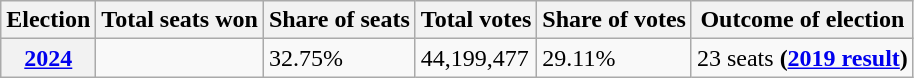<table class="wikitable">
<tr>
<th>Election</th>
<th>Total seats won</th>
<th>Share of seats</th>
<th>Total votes</th>
<th>Share of votes</th>
<th>Outcome of election</th>
</tr>
<tr>
<th><a href='#'>2024</a></th>
<td></td>
<td>32.75%</td>
<td>44,199,477</td>
<td>29.11%</td>
<td> 23 seats <strong>(<a href='#'>2019 result</a>)</strong></td>
</tr>
</table>
